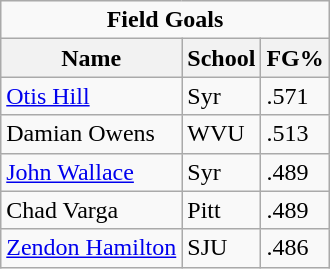<table class="wikitable">
<tr>
<td colspan=3 style="text-align:center;"><strong>Field Goals</strong></td>
</tr>
<tr>
<th>Name</th>
<th>School</th>
<th>FG%</th>
</tr>
<tr>
<td><a href='#'>Otis Hill</a></td>
<td>Syr</td>
<td>.571</td>
</tr>
<tr>
<td>Damian Owens</td>
<td>WVU</td>
<td>.513</td>
</tr>
<tr>
<td><a href='#'>John Wallace</a></td>
<td>Syr</td>
<td>.489</td>
</tr>
<tr>
<td>Chad Varga</td>
<td>Pitt</td>
<td>.489</td>
</tr>
<tr>
<td><a href='#'>Zendon Hamilton</a></td>
<td>SJU</td>
<td>.486</td>
</tr>
</table>
